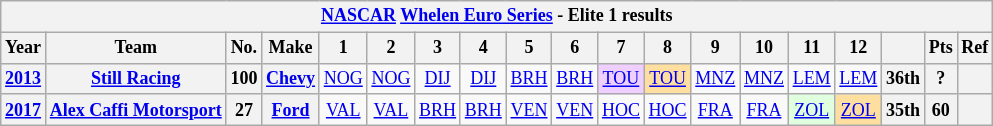<table class="wikitable" style="text-align:center; font-size:75%">
<tr>
<th colspan=21><a href='#'>NASCAR</a> <a href='#'>Whelen Euro Series</a> - Elite 1 results</th>
</tr>
<tr>
<th>Year</th>
<th>Team</th>
<th>No.</th>
<th>Make</th>
<th>1</th>
<th>2</th>
<th>3</th>
<th>4</th>
<th>5</th>
<th>6</th>
<th>7</th>
<th>8</th>
<th>9</th>
<th>10</th>
<th>11</th>
<th>12</th>
<th></th>
<th>Pts</th>
<th>Ref</th>
</tr>
<tr>
<th><a href='#'>2013</a></th>
<th><a href='#'>Still Racing</a></th>
<th>100</th>
<th><a href='#'>Chevy</a></th>
<td><a href='#'>NOG</a></td>
<td><a href='#'>NOG</a></td>
<td><a href='#'>DIJ</a></td>
<td><a href='#'>DIJ</a></td>
<td><a href='#'>BRH</a></td>
<td><a href='#'>BRH</a></td>
<td style="background:#EFCFFF;"><a href='#'>TOU</a><br></td>
<td style="background:#FFDF9F;"><a href='#'>TOU</a><br></td>
<td><a href='#'>MNZ</a></td>
<td><a href='#'>MNZ</a></td>
<td><a href='#'>LEM</a></td>
<td><a href='#'>LEM</a></td>
<th>36th</th>
<th>?</th>
<th></th>
</tr>
<tr>
<th><a href='#'>2017</a></th>
<th><a href='#'>Alex Caffi Motorsport</a></th>
<th>27</th>
<th><a href='#'>Ford</a></th>
<td><a href='#'>VAL</a></td>
<td><a href='#'>VAL</a></td>
<td><a href='#'>BRH</a></td>
<td><a href='#'>BRH</a></td>
<td><a href='#'>VEN</a></td>
<td><a href='#'>VEN</a></td>
<td><a href='#'>HOC</a></td>
<td><a href='#'>HOC</a></td>
<td><a href='#'>FRA</a></td>
<td><a href='#'>FRA</a></td>
<td style="background:#DFFFDF;"><a href='#'>ZOL</a><br></td>
<td style="background:#FFDF9F;"><a href='#'>ZOL</a><br></td>
<th>35th</th>
<th>60</th>
<th></th>
</tr>
</table>
